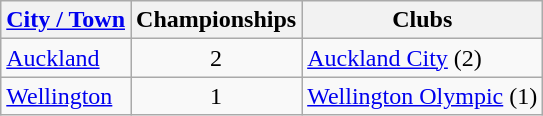<table class="wikitable">
<tr>
<th><a href='#'>City / Town</a></th>
<th>Championships</th>
<th>Clubs</th>
</tr>
<tr>
<td><a href='#'>Auckland</a></td>
<td align="center">2</td>
<td><a href='#'>Auckland City</a> (2)</td>
</tr>
<tr>
<td> <a href='#'>Wellington</a></td>
<td align="center">1</td>
<td><a href='#'>Wellington Olympic</a> (1)</td>
</tr>
</table>
